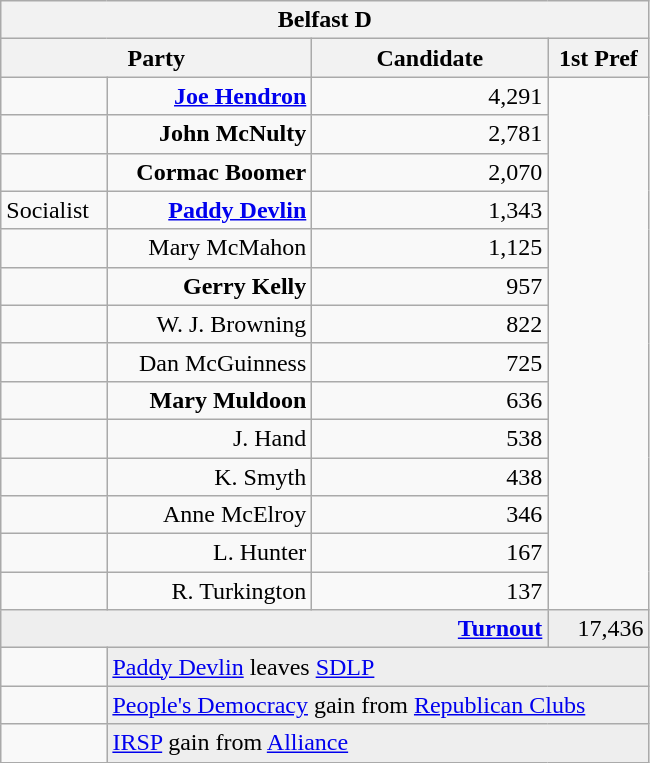<table class="wikitable">
<tr>
<th colspan="4" align="center">Belfast D</th>
</tr>
<tr>
<th colspan="2" align="center" width=200>Party</th>
<th width=150>Candidate</th>
<th width=60>1st Pref</th>
</tr>
<tr>
<td></td>
<td align="right"><strong><a href='#'>Joe Hendron</a></strong></td>
<td align="right">4,291</td>
</tr>
<tr>
<td></td>
<td align="right"><strong>John McNulty</strong></td>
<td align="right">2,781</td>
</tr>
<tr>
<td></td>
<td align="right"><strong>Cormac Boomer</strong></td>
<td align="right">2,070</td>
</tr>
<tr>
<td> Socialist</td>
<td align="right"><strong><a href='#'>Paddy Devlin</a></strong></td>
<td align="right">1,343</td>
</tr>
<tr>
<td></td>
<td align="right">Mary McMahon</td>
<td align="right">1,125</td>
</tr>
<tr>
<td></td>
<td align="right"><strong>Gerry Kelly</strong></td>
<td align="right">957</td>
</tr>
<tr>
<td></td>
<td align="right">W. J. Browning</td>
<td align="right">822</td>
</tr>
<tr>
<td></td>
<td align="right">Dan McGuinness</td>
<td align="right">725</td>
</tr>
<tr>
<td></td>
<td align="right"><strong>Mary Muldoon</strong></td>
<td align="right">636</td>
</tr>
<tr>
<td></td>
<td align="right">J. Hand</td>
<td align="right">538</td>
</tr>
<tr>
<td></td>
<td align="right">K. Smyth</td>
<td align="right">438</td>
</tr>
<tr>
<td></td>
<td align="right">Anne McElroy</td>
<td align="right">346</td>
</tr>
<tr>
<td></td>
<td align="right">L. Hunter</td>
<td align="right">167</td>
</tr>
<tr>
<td></td>
<td align="right">R. Turkington</td>
<td align="right">137</td>
</tr>
<tr bgcolor="EEEEEE">
<td colspan=3 align="right"><strong><a href='#'>Turnout</a></strong></td>
<td align="right">17,436</td>
</tr>
<tr>
<td bgcolor=></td>
<td colspan=3 bgcolor="EEEEEE"><a href='#'>Paddy Devlin</a> leaves <a href='#'>SDLP</a></td>
</tr>
<tr>
<td bgcolor=></td>
<td colspan=3 bgcolor="EEEEEE"><a href='#'>People's Democracy</a> gain from <a href='#'>Republican Clubs</a></td>
</tr>
<tr>
<td bgcolor=></td>
<td colspan=3 bgcolor="EEEEEE"><a href='#'>IRSP</a> gain from <a href='#'>Alliance</a></td>
</tr>
</table>
